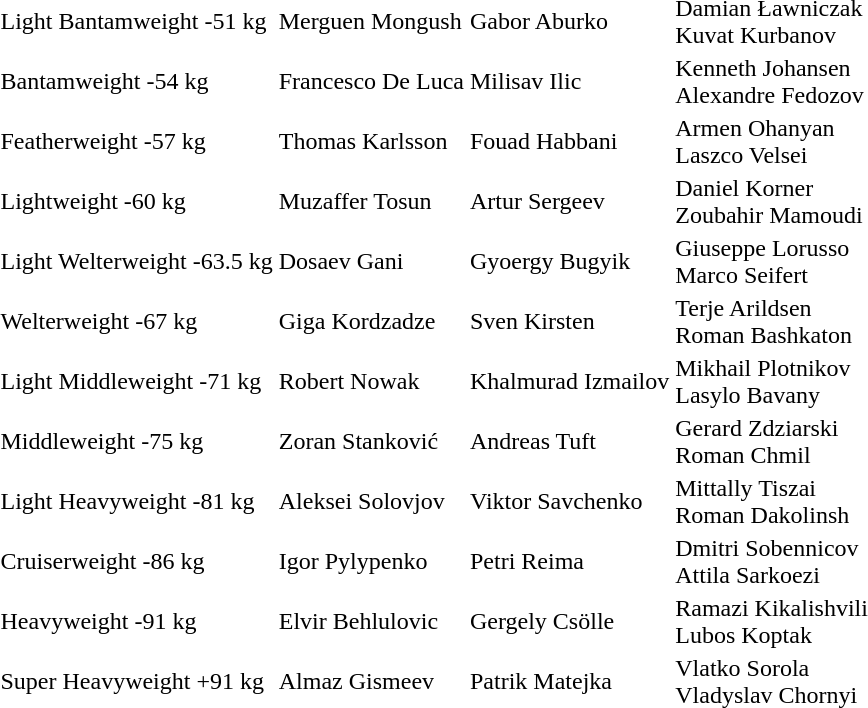<table>
<tr>
<td>Light Bantamweight -51 kg</td>
<td>Merguen Mongush </td>
<td>Gabor Aburko  </td>
<td>Damian Ławniczak <br>Kuvat Kurbanov </td>
</tr>
<tr>
<td>Bantamweight -54 kg</td>
<td>Francesco De Luca </td>
<td>Milisav Ilic </td>
<td>Kenneth Johansen <br>Alexandre Fedozov </td>
</tr>
<tr>
<td>Featherweight -57 kg</td>
<td>Thomas Karlsson </td>
<td>Fouad Habbani </td>
<td>Armen Ohanyan <br>Laszco Velsei </td>
</tr>
<tr>
<td>Lightweight -60 kg</td>
<td>Muzaffer Tosun </td>
<td>Artur Sergeev </td>
<td>Daniel Korner <br>Zoubahir Mamoudi </td>
</tr>
<tr>
<td>Light Welterweight -63.5 kg</td>
<td>Dosaev Gani </td>
<td>Gyoergy Bugyik </td>
<td>Giuseppe Lorusso <br>Marco Seifert </td>
</tr>
<tr>
<td>Welterweight -67 kg</td>
<td>Giga Kordzadze </td>
<td>Sven Kirsten </td>
<td>Terje Arildsen <br>Roman Bashkaton </td>
</tr>
<tr>
<td>Light Middleweight -71 kg</td>
<td>Robert Nowak </td>
<td>Khalmurad Izmailov </td>
<td>Mikhail Plotnikov <br>Lasylo Bavany </td>
</tr>
<tr>
<td>Middleweight -75 kg</td>
<td>Zoran Stanković </td>
<td>Andreas Tuft </td>
<td>Gerard Zdziarski <br>Roman Chmil </td>
</tr>
<tr>
<td>Light Heavyweight -81 kg</td>
<td>Aleksei Solovjov </td>
<td>Viktor Savchenko </td>
<td>Mittally Tiszai <br>Roman Dakolinsh </td>
</tr>
<tr>
<td>Cruiserweight -86 kg</td>
<td>Igor Pylypenko </td>
<td>Petri Reima </td>
<td>Dmitri Sobennicov <br>Attila Sarkoezi </td>
</tr>
<tr>
<td>Heavyweight -91 kg</td>
<td>Elvir Behlulovic </td>
<td>Gergely Csölle </td>
<td>Ramazi Kikalishvili <br>Lubos Koptak </td>
</tr>
<tr>
<td>Super Heavyweight +91 kg</td>
<td>Almaz Gismeev </td>
<td>Patrik Matejka </td>
<td>Vlatko Sorola <br>Vladyslav Chornyi </td>
</tr>
<tr>
</tr>
</table>
